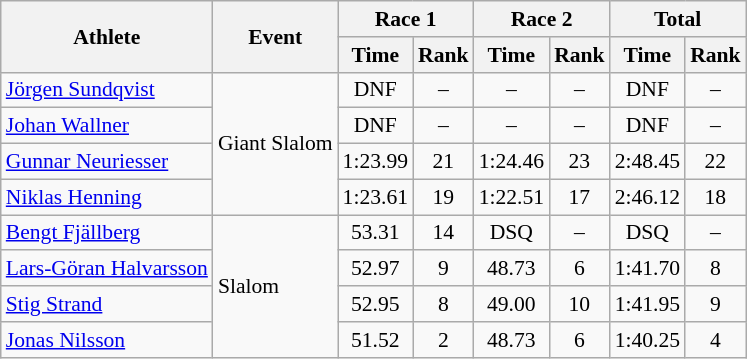<table class="wikitable" style="font-size:90%">
<tr>
<th rowspan="2">Athlete</th>
<th rowspan="2">Event</th>
<th colspan="2">Race 1</th>
<th colspan="2">Race 2</th>
<th colspan="2">Total</th>
</tr>
<tr>
<th>Time</th>
<th>Rank</th>
<th>Time</th>
<th>Rank</th>
<th>Time</th>
<th>Rank</th>
</tr>
<tr>
<td><a href='#'>Jörgen Sundqvist</a></td>
<td rowspan="4">Giant Slalom</td>
<td align="center">DNF</td>
<td align="center">–</td>
<td align="center">–</td>
<td align="center">–</td>
<td align="center">DNF</td>
<td align="center">–</td>
</tr>
<tr>
<td><a href='#'>Johan Wallner</a></td>
<td align="center">DNF</td>
<td align="center">–</td>
<td align="center">–</td>
<td align="center">–</td>
<td align="center">DNF</td>
<td align="center">–</td>
</tr>
<tr>
<td><a href='#'>Gunnar Neuriesser</a></td>
<td align="center">1:23.99</td>
<td align="center">21</td>
<td align="center">1:24.46</td>
<td align="center">23</td>
<td align="center">2:48.45</td>
<td align="center">22</td>
</tr>
<tr>
<td><a href='#'>Niklas Henning</a></td>
<td align="center">1:23.61</td>
<td align="center">19</td>
<td align="center">1:22.51</td>
<td align="center">17</td>
<td align="center">2:46.12</td>
<td align="center">18</td>
</tr>
<tr>
<td><a href='#'>Bengt Fjällberg</a></td>
<td rowspan="4">Slalom</td>
<td align="center">53.31</td>
<td align="center">14</td>
<td align="center">DSQ</td>
<td align="center">–</td>
<td align="center">DSQ</td>
<td align="center">–</td>
</tr>
<tr>
<td><a href='#'>Lars-Göran Halvarsson</a></td>
<td align="center">52.97</td>
<td align="center">9</td>
<td align="center">48.73</td>
<td align="center">6</td>
<td align="center">1:41.70</td>
<td align="center">8</td>
</tr>
<tr>
<td><a href='#'>Stig Strand</a></td>
<td align="center">52.95</td>
<td align="center">8</td>
<td align="center">49.00</td>
<td align="center">10</td>
<td align="center">1:41.95</td>
<td align="center">9</td>
</tr>
<tr>
<td><a href='#'>Jonas Nilsson</a></td>
<td align="center">51.52</td>
<td align="center">2</td>
<td align="center">48.73</td>
<td align="center">6</td>
<td align="center">1:40.25</td>
<td align="center">4</td>
</tr>
</table>
